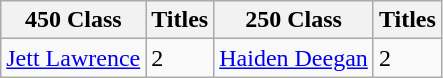<table class="wikitable">
<tr>
<th>450 Class</th>
<th>Titles</th>
<th>250 Class</th>
<th>Titles</th>
</tr>
<tr>
<td> <a href='#'>Jett Lawrence</a></td>
<td>2</td>
<td> <a href='#'>Haiden Deegan</a></td>
<td>2</td>
</tr>
</table>
